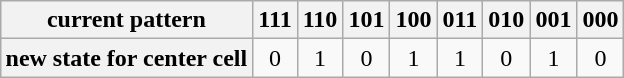<table class="wikitable" style="text-align:center; margin:1em auto;">
<tr>
<th>current pattern</th>
<th>111</th>
<th>110</th>
<th>101</th>
<th>100</th>
<th>011</th>
<th>010</th>
<th>001</th>
<th>000</th>
</tr>
<tr>
<th>new state for center cell</th>
<td>0</td>
<td>1</td>
<td>0</td>
<td>1</td>
<td>1</td>
<td>0</td>
<td>1</td>
<td>0</td>
</tr>
</table>
